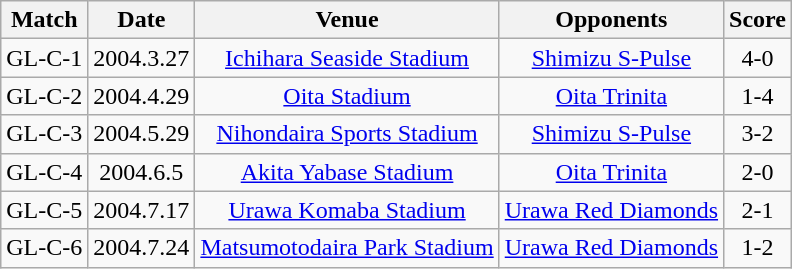<table class="wikitable" style="text-align:center;">
<tr>
<th>Match</th>
<th>Date</th>
<th>Venue</th>
<th>Opponents</th>
<th>Score</th>
</tr>
<tr>
<td>GL-C-1</td>
<td>2004.3.27</td>
<td><a href='#'>Ichihara Seaside Stadium</a></td>
<td><a href='#'>Shimizu S-Pulse</a></td>
<td>4-0</td>
</tr>
<tr>
<td>GL-C-2</td>
<td>2004.4.29</td>
<td><a href='#'>Oita Stadium</a></td>
<td><a href='#'>Oita Trinita</a></td>
<td>1-4</td>
</tr>
<tr>
<td>GL-C-3</td>
<td>2004.5.29</td>
<td><a href='#'>Nihondaira Sports Stadium</a></td>
<td><a href='#'>Shimizu S-Pulse</a></td>
<td>3-2</td>
</tr>
<tr>
<td>GL-C-4</td>
<td>2004.6.5</td>
<td><a href='#'>Akita Yabase Stadium</a></td>
<td><a href='#'>Oita Trinita</a></td>
<td>2-0</td>
</tr>
<tr>
<td>GL-C-5</td>
<td>2004.7.17</td>
<td><a href='#'>Urawa Komaba Stadium</a></td>
<td><a href='#'>Urawa Red Diamonds</a></td>
<td>2-1</td>
</tr>
<tr>
<td>GL-C-6</td>
<td>2004.7.24</td>
<td><a href='#'>Matsumotodaira Park Stadium</a></td>
<td><a href='#'>Urawa Red Diamonds</a></td>
<td>1-2</td>
</tr>
</table>
